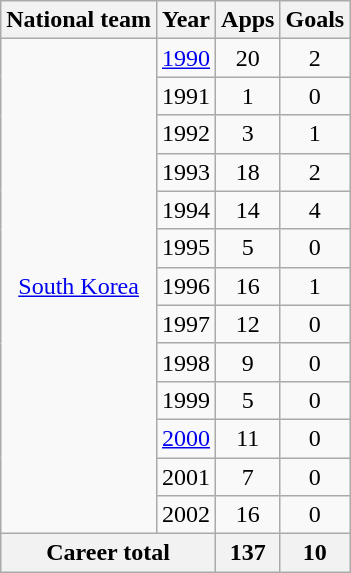<table class="wikitable" style="text-align:center">
<tr>
<th>National team</th>
<th>Year</th>
<th>Apps</th>
<th>Goals</th>
</tr>
<tr>
<td rowspan="13"><a href='#'>South Korea</a></td>
<td><a href='#'>1990</a></td>
<td>20</td>
<td>2</td>
</tr>
<tr>
<td>1991</td>
<td>1</td>
<td>0</td>
</tr>
<tr>
<td>1992</td>
<td>3</td>
<td>1</td>
</tr>
<tr>
<td>1993</td>
<td>18</td>
<td>2</td>
</tr>
<tr>
<td>1994</td>
<td>14</td>
<td>4</td>
</tr>
<tr>
<td>1995</td>
<td>5</td>
<td>0</td>
</tr>
<tr>
<td>1996</td>
<td>16</td>
<td>1</td>
</tr>
<tr>
<td>1997</td>
<td>12</td>
<td>0</td>
</tr>
<tr>
<td>1998</td>
<td>9</td>
<td>0</td>
</tr>
<tr>
<td>1999</td>
<td>5</td>
<td>0</td>
</tr>
<tr>
<td><a href='#'>2000</a></td>
<td>11</td>
<td>0</td>
</tr>
<tr>
<td>2001</td>
<td>7</td>
<td>0</td>
</tr>
<tr>
<td>2002</td>
<td>16</td>
<td>0</td>
</tr>
<tr>
<th colspan="2">Career total</th>
<th>137</th>
<th>10</th>
</tr>
</table>
